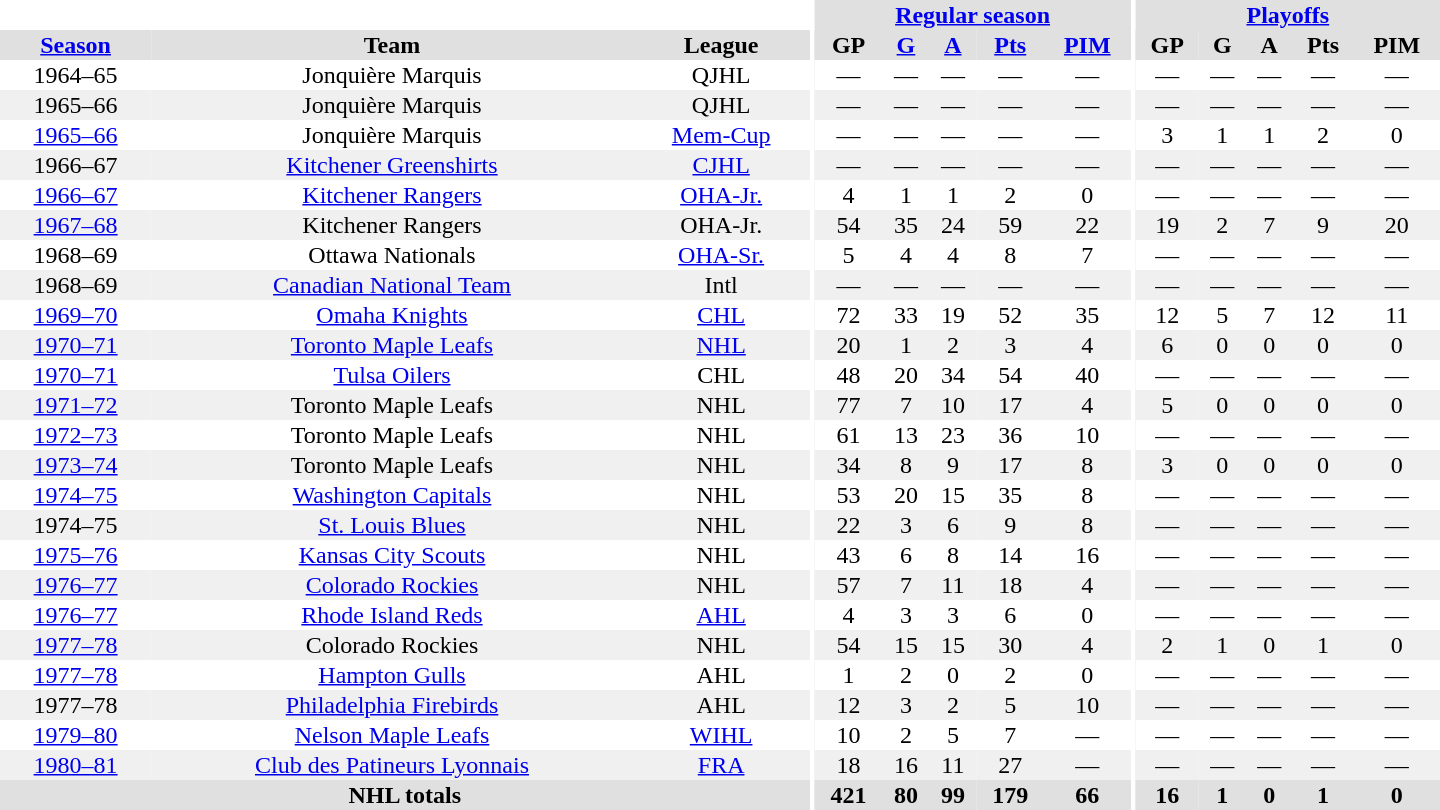<table border="0" cellpadding="1" cellspacing="0" style="text-align:center; width:60em">
<tr bgcolor="#e0e0e0">
<th colspan="3" bgcolor="#ffffff"></th>
<th rowspan="100" bgcolor="#ffffff"></th>
<th colspan="5"><a href='#'>Regular season</a></th>
<th rowspan="100" bgcolor="#ffffff"></th>
<th colspan="5"><a href='#'>Playoffs</a></th>
</tr>
<tr bgcolor="#e0e0e0">
<th><a href='#'>Season</a></th>
<th>Team</th>
<th>League</th>
<th>GP</th>
<th><a href='#'>G</a></th>
<th><a href='#'>A</a></th>
<th><a href='#'>Pts</a></th>
<th><a href='#'>PIM</a></th>
<th>GP</th>
<th>G</th>
<th>A</th>
<th>Pts</th>
<th>PIM</th>
</tr>
<tr>
<td>1964–65</td>
<td>Jonquière Marquis</td>
<td>QJHL</td>
<td>—</td>
<td>—</td>
<td>—</td>
<td>—</td>
<td>—</td>
<td>—</td>
<td>—</td>
<td>—</td>
<td>—</td>
<td>—</td>
</tr>
<tr bgcolor="#f0f0f0">
<td>1965–66</td>
<td>Jonquière Marquis</td>
<td>QJHL</td>
<td>—</td>
<td>—</td>
<td>—</td>
<td>—</td>
<td>—</td>
<td>—</td>
<td>—</td>
<td>—</td>
<td>—</td>
<td>—</td>
</tr>
<tr>
<td><a href='#'>1965–66</a></td>
<td>Jonquière Marquis</td>
<td><a href='#'>Mem-Cup</a></td>
<td>—</td>
<td>—</td>
<td>—</td>
<td>—</td>
<td>—</td>
<td>3</td>
<td>1</td>
<td>1</td>
<td>2</td>
<td>0</td>
</tr>
<tr bgcolor="#f0f0f0">
<td>1966–67</td>
<td><a href='#'>Kitchener Greenshirts</a></td>
<td><a href='#'>CJHL</a></td>
<td>—</td>
<td>—</td>
<td>—</td>
<td>—</td>
<td>—</td>
<td>—</td>
<td>—</td>
<td>—</td>
<td>—</td>
<td>—</td>
</tr>
<tr>
<td><a href='#'>1966–67</a></td>
<td><a href='#'>Kitchener Rangers</a></td>
<td><a href='#'>OHA-Jr.</a></td>
<td>4</td>
<td>1</td>
<td>1</td>
<td>2</td>
<td>0</td>
<td>—</td>
<td>—</td>
<td>—</td>
<td>—</td>
<td>—</td>
</tr>
<tr bgcolor="#f0f0f0">
<td><a href='#'>1967–68</a></td>
<td>Kitchener Rangers</td>
<td>OHA-Jr.</td>
<td>54</td>
<td>35</td>
<td>24</td>
<td>59</td>
<td>22</td>
<td>19</td>
<td>2</td>
<td>7</td>
<td>9</td>
<td>20</td>
</tr>
<tr>
<td>1968–69</td>
<td>Ottawa Nationals</td>
<td><a href='#'>OHA-Sr.</a></td>
<td>5</td>
<td>4</td>
<td>4</td>
<td>8</td>
<td>7</td>
<td>—</td>
<td>—</td>
<td>—</td>
<td>—</td>
<td>—</td>
</tr>
<tr bgcolor="#f0f0f0">
<td>1968–69</td>
<td><a href='#'>Canadian National Team</a></td>
<td>Intl</td>
<td>—</td>
<td>—</td>
<td>—</td>
<td>—</td>
<td>—</td>
<td>—</td>
<td>—</td>
<td>—</td>
<td>—</td>
<td>—</td>
</tr>
<tr>
<td><a href='#'>1969–70</a></td>
<td><a href='#'>Omaha Knights</a></td>
<td><a href='#'>CHL</a></td>
<td>72</td>
<td>33</td>
<td>19</td>
<td>52</td>
<td>35</td>
<td>12</td>
<td>5</td>
<td>7</td>
<td>12</td>
<td>11</td>
</tr>
<tr bgcolor="#f0f0f0">
<td><a href='#'>1970–71</a></td>
<td><a href='#'>Toronto Maple Leafs</a></td>
<td><a href='#'>NHL</a></td>
<td>20</td>
<td>1</td>
<td>2</td>
<td>3</td>
<td>4</td>
<td>6</td>
<td>0</td>
<td>0</td>
<td>0</td>
<td>0</td>
</tr>
<tr>
<td><a href='#'>1970–71</a></td>
<td><a href='#'>Tulsa Oilers</a></td>
<td>CHL</td>
<td>48</td>
<td>20</td>
<td>34</td>
<td>54</td>
<td>40</td>
<td>—</td>
<td>—</td>
<td>—</td>
<td>—</td>
<td>—</td>
</tr>
<tr bgcolor="#f0f0f0">
<td><a href='#'>1971–72</a></td>
<td>Toronto Maple Leafs</td>
<td>NHL</td>
<td>77</td>
<td>7</td>
<td>10</td>
<td>17</td>
<td>4</td>
<td>5</td>
<td>0</td>
<td>0</td>
<td>0</td>
<td>0</td>
</tr>
<tr>
<td><a href='#'>1972–73</a></td>
<td>Toronto Maple Leafs</td>
<td>NHL</td>
<td>61</td>
<td>13</td>
<td>23</td>
<td>36</td>
<td>10</td>
<td>—</td>
<td>—</td>
<td>—</td>
<td>—</td>
<td>—</td>
</tr>
<tr bgcolor="#f0f0f0">
<td><a href='#'>1973–74</a></td>
<td>Toronto Maple Leafs</td>
<td>NHL</td>
<td>34</td>
<td>8</td>
<td>9</td>
<td>17</td>
<td>8</td>
<td>3</td>
<td>0</td>
<td>0</td>
<td>0</td>
<td>0</td>
</tr>
<tr>
<td><a href='#'>1974–75</a></td>
<td><a href='#'>Washington Capitals</a></td>
<td>NHL</td>
<td>53</td>
<td>20</td>
<td>15</td>
<td>35</td>
<td>8</td>
<td>—</td>
<td>—</td>
<td>—</td>
<td>—</td>
<td>—</td>
</tr>
<tr bgcolor="#f0f0f0">
<td>1974–75</td>
<td><a href='#'>St. Louis Blues</a></td>
<td>NHL</td>
<td>22</td>
<td>3</td>
<td>6</td>
<td>9</td>
<td>8</td>
<td>—</td>
<td>—</td>
<td>—</td>
<td>—</td>
<td>—</td>
</tr>
<tr>
<td><a href='#'>1975–76</a></td>
<td><a href='#'>Kansas City Scouts</a></td>
<td>NHL</td>
<td>43</td>
<td>6</td>
<td>8</td>
<td>14</td>
<td>16</td>
<td>—</td>
<td>—</td>
<td>—</td>
<td>—</td>
<td>—</td>
</tr>
<tr bgcolor="#f0f0f0">
<td><a href='#'>1976–77</a></td>
<td><a href='#'>Colorado Rockies</a></td>
<td>NHL</td>
<td>57</td>
<td>7</td>
<td>11</td>
<td>18</td>
<td>4</td>
<td>—</td>
<td>—</td>
<td>—</td>
<td>—</td>
<td>—</td>
</tr>
<tr>
<td><a href='#'>1976–77</a></td>
<td><a href='#'>Rhode Island Reds</a></td>
<td><a href='#'>AHL</a></td>
<td>4</td>
<td>3</td>
<td>3</td>
<td>6</td>
<td>0</td>
<td>—</td>
<td>—</td>
<td>—</td>
<td>—</td>
<td>—</td>
</tr>
<tr bgcolor="#f0f0f0">
<td><a href='#'>1977–78</a></td>
<td>Colorado Rockies</td>
<td>NHL</td>
<td>54</td>
<td>15</td>
<td>15</td>
<td>30</td>
<td>4</td>
<td>2</td>
<td>1</td>
<td>0</td>
<td>1</td>
<td>0</td>
</tr>
<tr>
<td><a href='#'>1977–78</a></td>
<td><a href='#'>Hampton Gulls</a></td>
<td>AHL</td>
<td>1</td>
<td>2</td>
<td>0</td>
<td>2</td>
<td>0</td>
<td>—</td>
<td>—</td>
<td>—</td>
<td>—</td>
<td>—</td>
</tr>
<tr bgcolor="#f0f0f0">
<td>1977–78</td>
<td><a href='#'>Philadelphia Firebirds</a></td>
<td>AHL</td>
<td>12</td>
<td>3</td>
<td>2</td>
<td>5</td>
<td>10</td>
<td>—</td>
<td>—</td>
<td>—</td>
<td>—</td>
<td>—</td>
</tr>
<tr>
<td><a href='#'>1979–80</a></td>
<td><a href='#'>Nelson Maple Leafs</a></td>
<td><a href='#'>WIHL</a></td>
<td>10</td>
<td>2</td>
<td>5</td>
<td>7</td>
<td>—</td>
<td>—</td>
<td>—</td>
<td>—</td>
<td>—</td>
<td>—</td>
</tr>
<tr bgcolor="#f0f0f0">
<td><a href='#'>1980–81</a></td>
<td><a href='#'>Club des Patineurs Lyonnais</a></td>
<td><a href='#'>FRA</a></td>
<td>18</td>
<td>16</td>
<td>11</td>
<td>27</td>
<td>—</td>
<td>—</td>
<td>—</td>
<td>—</td>
<td>—</td>
<td>—</td>
</tr>
<tr bgcolor="#e0e0e0">
<th colspan="3">NHL totals</th>
<th>421</th>
<th>80</th>
<th>99</th>
<th>179</th>
<th>66</th>
<th>16</th>
<th>1</th>
<th>0</th>
<th>1</th>
<th>0</th>
</tr>
</table>
